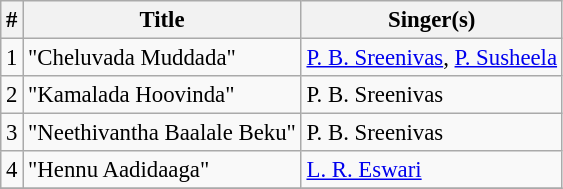<table class="wikitable" style="font-size:95%;">
<tr>
<th>#</th>
<th>Title</th>
<th>Singer(s)</th>
</tr>
<tr>
<td>1</td>
<td>"Cheluvada Muddada"</td>
<td><a href='#'>P. B. Sreenivas</a>, <a href='#'>P. Susheela</a></td>
</tr>
<tr>
<td>2</td>
<td>"Kamalada Hoovinda"</td>
<td>P. B. Sreenivas</td>
</tr>
<tr>
<td>3</td>
<td>"Neethivantha Baalale Beku"</td>
<td>P. B. Sreenivas</td>
</tr>
<tr>
<td>4</td>
<td>"Hennu Aadidaaga"</td>
<td><a href='#'>L. R. Eswari</a></td>
</tr>
<tr>
</tr>
</table>
